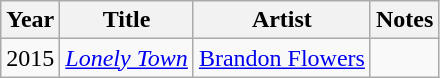<table class="wikitable sortable">
<tr>
<th>Year</th>
<th>Title</th>
<th>Artist</th>
<th class="unsortable">Notes</th>
</tr>
<tr>
<td>2015</td>
<td><em><a href='#'>Lonely Town</a></em></td>
<td><a href='#'>Brandon Flowers</a></td>
<td></td>
</tr>
</table>
